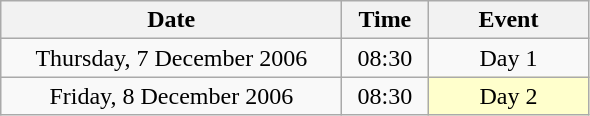<table class = "wikitable" style="text-align:center;">
<tr>
<th width=220>Date</th>
<th width=50>Time</th>
<th width=100>Event</th>
</tr>
<tr>
<td>Thursday, 7 December 2006</td>
<td>08:30</td>
<td>Day 1</td>
</tr>
<tr>
<td>Friday, 8 December 2006</td>
<td>08:30</td>
<td bgcolor=ffffcc>Day 2</td>
</tr>
</table>
